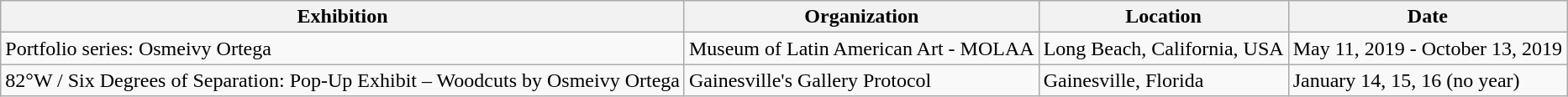<table class="wikitable">
<tr>
<th>Exhibition</th>
<th>Organization</th>
<th>Location</th>
<th>Date</th>
</tr>
<tr>
<td>Portfolio series: Osmeivy Ortega</td>
<td>Museum of Latin American Art - MOLAA</td>
<td>Long Beach, California, USA</td>
<td>May 11, 2019 - October 13, 2019</td>
</tr>
<tr>
<td>82°W / Six Degrees of Separation: Pop-Up Exhibit – Woodcuts by Osmeivy Ortega</td>
<td>Gainesville's Gallery Protocol</td>
<td>Gainesville, Florida</td>
<td>January 14, 15, 16 (no year)</td>
</tr>
</table>
